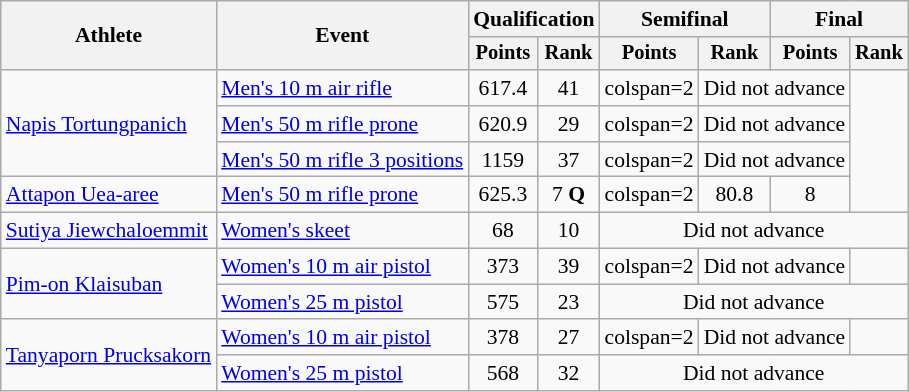<table class="wikitable" style="font-size:90%">
<tr>
<th rowspan="2">Athlete</th>
<th rowspan="2">Event</th>
<th colspan=2>Qualification</th>
<th colspan=2>Semifinal</th>
<th colspan=2>Final</th>
</tr>
<tr style="font-size:95%">
<th>Points</th>
<th>Rank</th>
<th>Points</th>
<th>Rank</th>
<th>Points</th>
<th>Rank</th>
</tr>
<tr align=center>
<td align=left rowspan=3><a href='#'>Napis Tortungpanich</a></td>
<td align=left><a href='#'>Men's 10 m air rifle</a></td>
<td>617.4</td>
<td>41</td>
<td>colspan=2 </td>
<td colspan=2>Did not advance</td>
</tr>
<tr align=center>
<td align=left><a href='#'>Men's 50 m rifle prone</a></td>
<td>620.9</td>
<td>29</td>
<td>colspan=2 </td>
<td colspan=2>Did not advance</td>
</tr>
<tr align=center>
<td align=left><a href='#'>Men's 50 m rifle 3 positions</a></td>
<td>1159</td>
<td>37</td>
<td>colspan=2 </td>
<td colspan=2>Did not advance</td>
</tr>
<tr align=center>
<td align=left><a href='#'>Attapon Uea-aree</a></td>
<td align=left><a href='#'>Men's 50 m rifle prone</a></td>
<td>625.3</td>
<td>7 <strong>Q</strong></td>
<td>colspan=2 </td>
<td>80.8</td>
<td>8</td>
</tr>
<tr align=center>
<td align=left><a href='#'>Sutiya Jiewchaloemmit</a></td>
<td align=left><a href='#'>Women's skeet</a></td>
<td>68</td>
<td>10</td>
<td colspan=4>Did not advance</td>
</tr>
<tr align=center>
<td align=left rowspan=2><a href='#'>Pim-on Klaisuban</a></td>
<td align=left><a href='#'>Women's 10 m air pistol</a></td>
<td>373</td>
<td>39</td>
<td>colspan=2 </td>
<td colspan=2>Did not advance</td>
</tr>
<tr align=center>
<td align=left><a href='#'>Women's 25 m pistol</a></td>
<td>575</td>
<td>23</td>
<td colspan=4>Did not advance</td>
</tr>
<tr align=center>
<td align=left rowspan=2><a href='#'>Tanyaporn Prucksakorn</a></td>
<td align=left><a href='#'>Women's 10 m air pistol</a></td>
<td>378</td>
<td>27</td>
<td>colspan=2 </td>
<td colspan=2>Did not advance</td>
</tr>
<tr align=center>
<td align=left><a href='#'>Women's 25 m pistol</a></td>
<td>568</td>
<td>32</td>
<td colspan=4>Did not advance</td>
</tr>
</table>
